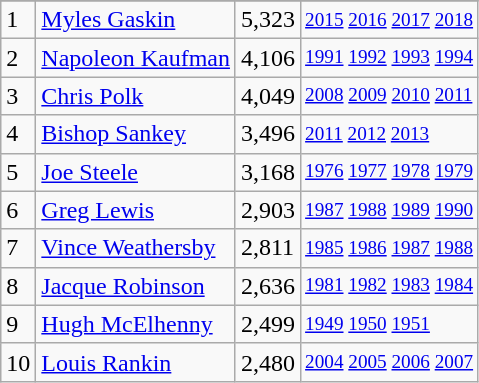<table class="wikitable">
<tr>
</tr>
<tr>
<td>1</td>
<td><a href='#'>Myles Gaskin</a></td>
<td>5,323</td>
<td style="font-size:80%;"><a href='#'>2015</a> <a href='#'>2016</a> <a href='#'>2017</a> <a href='#'>2018</a></td>
</tr>
<tr>
<td>2</td>
<td><a href='#'>Napoleon Kaufman</a></td>
<td>4,106</td>
<td style="font-size:80%;"><a href='#'>1991</a> <a href='#'>1992</a> <a href='#'>1993</a> <a href='#'>1994</a></td>
</tr>
<tr>
<td>3</td>
<td><a href='#'>Chris Polk</a></td>
<td>4,049</td>
<td style="font-size:80%;"><a href='#'>2008</a> <a href='#'>2009</a> <a href='#'>2010</a> <a href='#'>2011</a></td>
</tr>
<tr>
<td>4</td>
<td><a href='#'>Bishop Sankey</a></td>
<td>3,496</td>
<td style="font-size:80%;"><a href='#'>2011</a> <a href='#'>2012</a> <a href='#'>2013</a></td>
</tr>
<tr>
<td>5</td>
<td><a href='#'>Joe Steele</a></td>
<td>3,168</td>
<td style="font-size:80%;"><a href='#'>1976</a> <a href='#'>1977</a> <a href='#'>1978</a> <a href='#'>1979</a></td>
</tr>
<tr>
<td>6</td>
<td><a href='#'>Greg Lewis</a></td>
<td>2,903</td>
<td style="font-size:80%;"><a href='#'>1987</a> <a href='#'>1988</a> <a href='#'>1989</a> <a href='#'>1990</a></td>
</tr>
<tr>
<td>7</td>
<td><a href='#'>Vince Weathersby</a></td>
<td>2,811</td>
<td style="font-size:80%;"><a href='#'>1985</a> <a href='#'>1986</a> <a href='#'>1987</a> <a href='#'>1988</a></td>
</tr>
<tr>
<td>8</td>
<td><a href='#'>Jacque Robinson</a></td>
<td>2,636</td>
<td style="font-size:80%;"><a href='#'>1981</a> <a href='#'>1982</a> <a href='#'>1983</a> <a href='#'>1984</a></td>
</tr>
<tr>
<td>9</td>
<td><a href='#'>Hugh McElhenny</a></td>
<td>2,499</td>
<td style="font-size:80%;"><a href='#'>1949</a> <a href='#'>1950</a> <a href='#'>1951</a></td>
</tr>
<tr>
<td>10</td>
<td><a href='#'>Louis Rankin</a></td>
<td>2,480</td>
<td style="font-size:80%;"><a href='#'>2004</a> <a href='#'>2005</a> <a href='#'>2006</a> <a href='#'>2007</a></td>
</tr>
</table>
